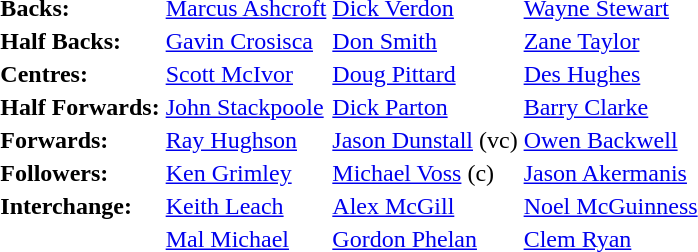<table border="0" cellpadding="2" cellspacing="0" align="center">
<tr>
<td><strong>Backs:</strong></td>
<td><a href='#'>Marcus Ashcroft</a></td>
<td><a href='#'>Dick Verdon</a></td>
<td><a href='#'>Wayne Stewart</a></td>
</tr>
<tr>
<td><strong>Half Backs:</strong></td>
<td><a href='#'>Gavin Crosisca</a></td>
<td><a href='#'>Don Smith</a></td>
<td><a href='#'>Zane Taylor</a></td>
</tr>
<tr>
<td><strong>Centres:</strong></td>
<td><a href='#'>Scott McIvor</a></td>
<td><a href='#'>Doug Pittard</a></td>
<td><a href='#'>Des Hughes</a></td>
</tr>
<tr>
<td><strong>Half Forwards:</strong></td>
<td><a href='#'>John Stackpoole</a></td>
<td><a href='#'>Dick Parton</a></td>
<td><a href='#'>Barry Clarke</a></td>
</tr>
<tr>
<td><strong>Forwards:</strong></td>
<td><a href='#'>Ray Hughson</a></td>
<td><a href='#'>Jason Dunstall</a> (vc)</td>
<td><a href='#'>Owen Backwell</a></td>
</tr>
<tr>
<td><strong>Followers:</strong></td>
<td><a href='#'>Ken Grimley</a></td>
<td><a href='#'>Michael Voss</a> (c)</td>
<td><a href='#'>Jason Akermanis</a></td>
</tr>
<tr>
<td><strong>Interchange:</strong></td>
<td><a href='#'>Keith Leach</a></td>
<td><a href='#'>Alex McGill</a></td>
<td><a href='#'>Noel McGuinness</a></td>
</tr>
<tr>
<td></td>
<td><a href='#'>Mal Michael</a></td>
<td><a href='#'>Gordon Phelan</a></td>
<td><a href='#'>Clem Ryan</a></td>
</tr>
</table>
